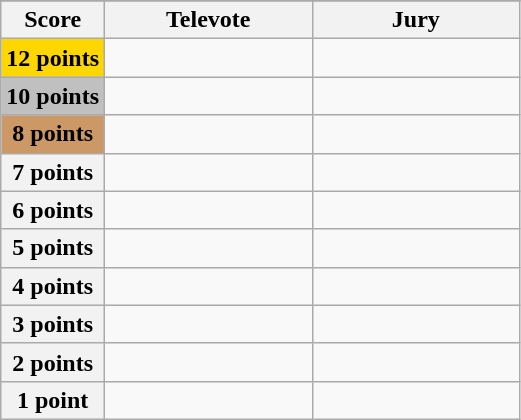<table class="wikitable">
<tr>
</tr>
<tr>
<th scope="col" width="20%">Score</th>
<th scope="col" width="40%">Televote</th>
<th scope="col" width="40%">Jury</th>
</tr>
<tr>
<th scope="row" style="background:gold">12 points</th>
<td></td>
<td></td>
</tr>
<tr>
<th scope="row" style="background:silver">10 points</th>
<td></td>
<td></td>
</tr>
<tr>
<th scope="row" style="background:#CC9966">8 points</th>
<td></td>
<td></td>
</tr>
<tr>
<th scope="row">7 points</th>
<td></td>
<td></td>
</tr>
<tr>
<th scope="row">6 points</th>
<td></td>
<td></td>
</tr>
<tr>
<th scope="row">5 points</th>
<td></td>
<td></td>
</tr>
<tr>
<th scope="row">4 points</th>
<td></td>
<td></td>
</tr>
<tr>
<th scope="row">3 points</th>
<td></td>
<td></td>
</tr>
<tr>
<th scope="row">2 points</th>
<td></td>
<td></td>
</tr>
<tr>
<th scope="row">1 point</th>
<td></td>
<td></td>
</tr>
</table>
